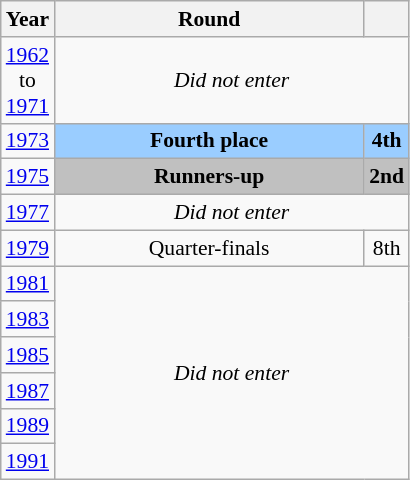<table class="wikitable" style="text-align: center; font-size:90%">
<tr>
<th>Year</th>
<th style="width:200px">Round</th>
<th></th>
</tr>
<tr>
<td><a href='#'>1962</a><br>to<br><a href='#'>1971</a></td>
<td colspan="2"><em>Did not enter</em></td>
</tr>
<tr>
<td><a href='#'>1973</a></td>
<td bgcolor="9acdff"><strong>Fourth place</strong></td>
<td bgcolor="9acdff"><strong>4th</strong></td>
</tr>
<tr>
<td><a href='#'>1975</a></td>
<td bgcolor=Silver><strong>Runners-up</strong></td>
<td bgcolor=Silver><strong>2nd</strong></td>
</tr>
<tr>
<td><a href='#'>1977</a></td>
<td colspan="2"><em>Did not enter</em></td>
</tr>
<tr>
<td><a href='#'>1979</a></td>
<td>Quarter-finals</td>
<td>8th</td>
</tr>
<tr>
<td><a href='#'>1981</a></td>
<td colspan="2" rowspan="6"><em>Did not enter</em></td>
</tr>
<tr>
<td><a href='#'>1983</a></td>
</tr>
<tr>
<td><a href='#'>1985</a></td>
</tr>
<tr>
<td><a href='#'>1987</a></td>
</tr>
<tr>
<td><a href='#'>1989</a></td>
</tr>
<tr>
<td><a href='#'>1991</a></td>
</tr>
</table>
